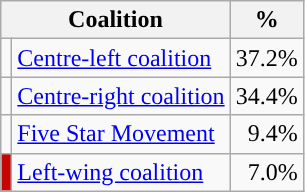<table class=wikitable style=text-align:left>
<tr>
<th colspan="2" style="text-align:center;">Coalition</th>
<th valign=top>%</th>
</tr>
<tr>
<td style="color:inherit;background:"></td>
<td><a href='#'>Centre-left coalition</a></td>
<td align=right>37.2%</td>
</tr>
<tr>
<td style="color:inherit;background:"></td>
<td><a href='#'>Centre-right coalition</a></td>
<td align=right>34.4%</td>
</tr>
<tr>
<td style="color:inherit;background:"></td>
<td><a href='#'>Five Star Movement</a></td>
<td align=right>9.4%</td>
</tr>
<tr>
<td style="color:inherit;background:#c60400;"></td>
<td><a href='#'>Left-wing coalition</a></td>
<td align=right>7.0%</td>
</tr>
</table>
